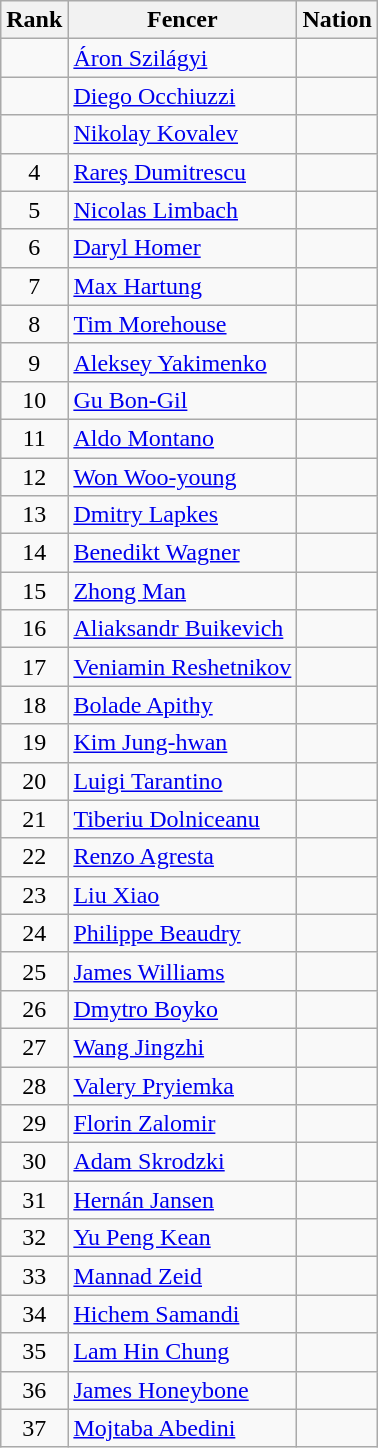<table class="wikitable sortable" style="text-align: center;">
<tr>
<th>Rank</th>
<th>Fencer</th>
<th>Nation</th>
</tr>
<tr>
<td></td>
<td align=left><a href='#'>Áron Szilágyi</a></td>
<td align=left></td>
</tr>
<tr>
<td></td>
<td align=left><a href='#'>Diego Occhiuzzi</a></td>
<td align=left></td>
</tr>
<tr>
<td></td>
<td align=left><a href='#'>Nikolay Kovalev</a></td>
<td align=left></td>
</tr>
<tr>
<td>4</td>
<td align=left><a href='#'>Rareş Dumitrescu</a></td>
<td align=left></td>
</tr>
<tr>
<td>5</td>
<td align=left><a href='#'>Nicolas Limbach</a></td>
<td align=left></td>
</tr>
<tr>
<td>6</td>
<td align=left><a href='#'>Daryl Homer</a></td>
<td align=left></td>
</tr>
<tr>
<td>7</td>
<td align=left><a href='#'>Max Hartung</a></td>
<td align=left></td>
</tr>
<tr>
<td>8</td>
<td align=left><a href='#'>Tim Morehouse</a></td>
<td align=left></td>
</tr>
<tr>
<td>9</td>
<td align=left><a href='#'>Aleksey Yakimenko</a></td>
<td align=left></td>
</tr>
<tr>
<td>10</td>
<td align=left><a href='#'>Gu Bon-Gil</a></td>
<td align=left></td>
</tr>
<tr>
<td>11</td>
<td align=left><a href='#'>Aldo Montano</a></td>
<td align=left></td>
</tr>
<tr>
<td>12</td>
<td align=left><a href='#'>Won Woo-young</a></td>
<td align=left></td>
</tr>
<tr>
<td>13</td>
<td align=left><a href='#'>Dmitry Lapkes</a></td>
<td align=left></td>
</tr>
<tr>
<td>14</td>
<td align=left><a href='#'>Benedikt Wagner</a></td>
<td align=left></td>
</tr>
<tr>
<td>15</td>
<td align=left><a href='#'>Zhong Man</a></td>
<td align=left></td>
</tr>
<tr>
<td>16</td>
<td align=left><a href='#'>Aliaksandr Buikevich</a></td>
<td align=left></td>
</tr>
<tr>
<td>17</td>
<td align=left><a href='#'>Veniamin Reshetnikov</a></td>
<td align=left></td>
</tr>
<tr>
<td>18</td>
<td align=left><a href='#'>Bolade Apithy</a></td>
<td align=left></td>
</tr>
<tr>
<td>19</td>
<td align=left><a href='#'>Kim Jung-hwan</a></td>
<td align=left></td>
</tr>
<tr>
<td>20</td>
<td align=left><a href='#'>Luigi Tarantino</a></td>
<td align=left></td>
</tr>
<tr>
<td>21</td>
<td align=left><a href='#'>Tiberiu Dolniceanu</a></td>
<td align=left></td>
</tr>
<tr>
<td>22</td>
<td align=left><a href='#'>Renzo Agresta</a></td>
<td align=left></td>
</tr>
<tr>
<td>23</td>
<td align=left><a href='#'>Liu Xiao</a></td>
<td align=left></td>
</tr>
<tr>
<td>24</td>
<td align=left><a href='#'>Philippe Beaudry</a></td>
<td align=left></td>
</tr>
<tr>
<td>25</td>
<td align=left><a href='#'>James Williams</a></td>
<td align=left></td>
</tr>
<tr>
<td>26</td>
<td align=left><a href='#'>Dmytro Boyko</a></td>
<td align=left></td>
</tr>
<tr>
<td>27</td>
<td align=left><a href='#'>Wang Jingzhi</a></td>
<td align=left></td>
</tr>
<tr>
<td>28</td>
<td align=left><a href='#'>Valery Pryiemka</a></td>
<td align=left></td>
</tr>
<tr>
<td>29</td>
<td align=left><a href='#'>Florin Zalomir</a></td>
<td align=left></td>
</tr>
<tr>
<td>30</td>
<td align=left><a href='#'>Adam Skrodzki</a></td>
<td align=left></td>
</tr>
<tr>
<td>31</td>
<td align=left><a href='#'>Hernán Jansen</a></td>
<td align=left></td>
</tr>
<tr>
<td>32</td>
<td align=left><a href='#'>Yu Peng Kean</a></td>
<td align=left></td>
</tr>
<tr>
<td>33</td>
<td align=left><a href='#'>Mannad Zeid</a></td>
<td align=left></td>
</tr>
<tr>
<td>34</td>
<td align=left><a href='#'>Hichem Samandi</a></td>
<td align=left></td>
</tr>
<tr>
<td>35</td>
<td align=left><a href='#'>Lam Hin Chung</a></td>
<td align=left></td>
</tr>
<tr>
<td>36</td>
<td align=left><a href='#'>James Honeybone</a></td>
<td align=left></td>
</tr>
<tr>
<td>37</td>
<td align=left><a href='#'>Mojtaba Abedini</a></td>
<td align=left></td>
</tr>
</table>
